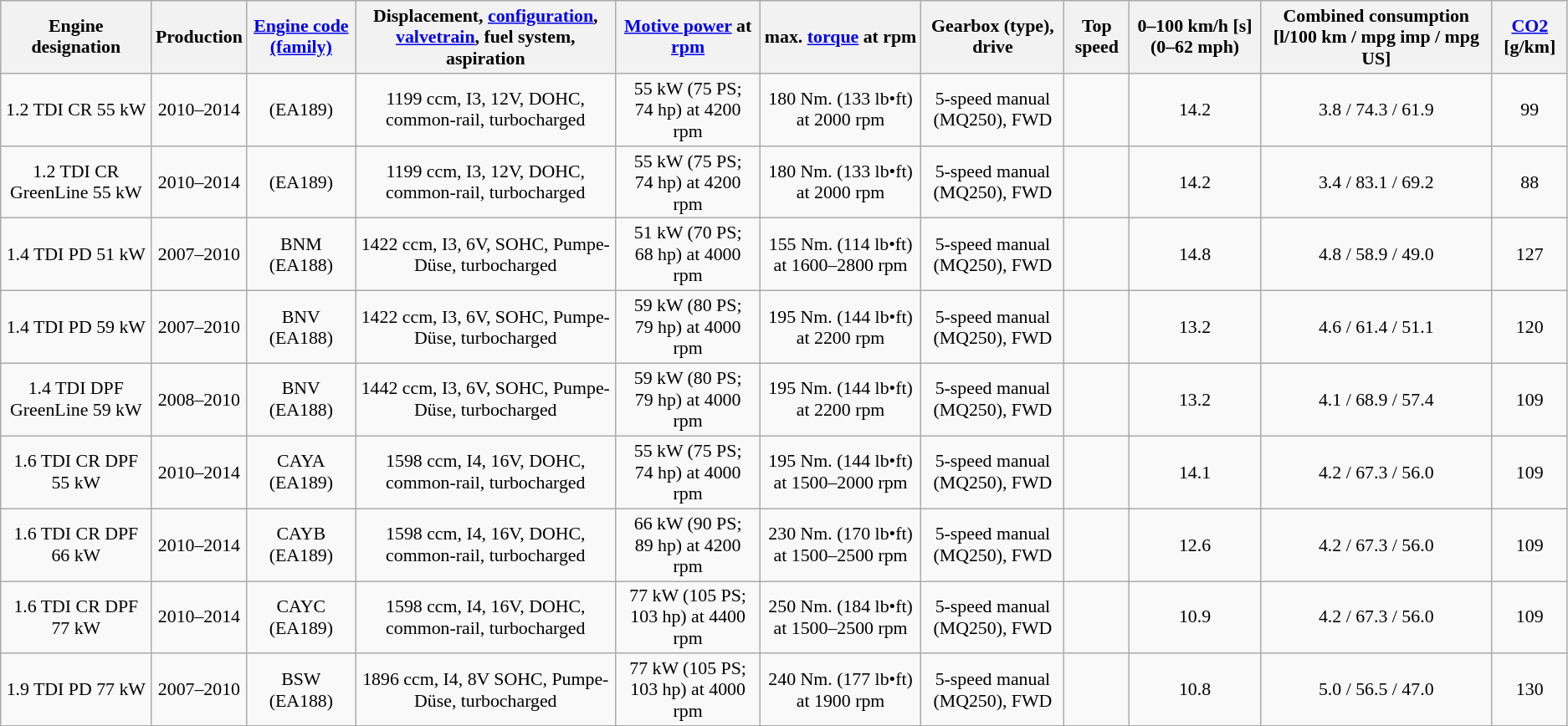<table class="wikitable" style="text-align:center; font-size:91%;">
<tr>
<th>Engine designation</th>
<th>Production</th>
<th><a href='#'>Engine code (family)</a></th>
<th>Displacement, <a href='#'>configuration</a>, <a href='#'>valvetrain</a>, fuel system, aspiration</th>
<th><a href='#'>Motive power</a> at <a href='#'>rpm</a></th>
<th>max. <a href='#'>torque</a> at rpm</th>
<th>Gearbox (type), drive</th>
<th>Top speed</th>
<th>0–100 km/h [s] (0–62 mph)</th>
<th>Combined consumption [l/100 km /  mpg imp / mpg US]</th>
<th><a href='#'>CO2</a> [g/km]</th>
</tr>
<tr>
<td>1.2 TDI CR 55 kW</td>
<td>2010–2014</td>
<td>(EA189)</td>
<td>1199 ccm, I3, 12V, DOHC, common-rail, turbocharged</td>
<td>55 kW (75 PS; 74 hp) at 4200 rpm</td>
<td>180 Nm. (133 lb•ft) at 2000 rpm</td>
<td>5-speed manual (MQ250), FWD</td>
<td></td>
<td>14.2</td>
<td>3.8 / 74.3 / 61.9</td>
<td>99</td>
</tr>
<tr>
<td>1.2 TDI CR GreenLine 55 kW</td>
<td>2010–2014</td>
<td>(EA189)</td>
<td>1199 ccm, I3, 12V, DOHC, common-rail, turbocharged</td>
<td>55 kW (75 PS; 74 hp) at 4200 rpm</td>
<td>180 Nm. (133 lb•ft) at 2000 rpm</td>
<td>5-speed manual (MQ250), FWD</td>
<td></td>
<td>14.2</td>
<td>3.4 / 83.1 / 69.2</td>
<td>88</td>
</tr>
<tr>
<td>1.4 TDI PD 51 kW</td>
<td>2007–2010</td>
<td>BNM (EA188)</td>
<td>1422 ccm, I3, 6V, SOHC, Pumpe-Düse, turbocharged</td>
<td>51 kW (70 PS; 68 hp) at 4000 rpm</td>
<td>155 Nm. (114 lb•ft) at 1600–2800 rpm</td>
<td>5-speed manual (MQ250), FWD</td>
<td></td>
<td>14.8</td>
<td>4.8 / 58.9 / 49.0</td>
<td>127</td>
</tr>
<tr>
<td>1.4 TDI PD 59 kW</td>
<td>2007–2010</td>
<td>BNV (EA188)</td>
<td>1422 ccm, I3, 6V, SOHC, Pumpe-Düse, turbocharged</td>
<td>59 kW (80 PS; 79 hp) at 4000 rpm</td>
<td>195 Nm. (144 lb•ft) at 2200 rpm</td>
<td>5-speed manual (MQ250), FWD</td>
<td></td>
<td>13.2</td>
<td>4.6 / 61.4 / 51.1</td>
<td>120</td>
</tr>
<tr>
<td>1.4 TDI DPF GreenLine 59 kW</td>
<td>2008–2010</td>
<td>BNV (EA188)</td>
<td>1442 ccm, I3, 6V, SOHC, Pumpe-Düse, turbocharged</td>
<td>59 kW (80 PS; 79 hp) at 4000 rpm</td>
<td>195 Nm. (144 lb•ft) at 2200 rpm</td>
<td>5-speed manual (MQ250), FWD</td>
<td></td>
<td>13.2</td>
<td>4.1 / 68.9 / 57.4</td>
<td>109</td>
</tr>
<tr>
<td>1.6 TDI CR DPF 55 kW</td>
<td>2010–2014</td>
<td>CAYA (EA189)</td>
<td>1598 ccm, I4, 16V, DOHC, common-rail, turbocharged</td>
<td>55 kW (75 PS; 74 hp) at 4000 rpm</td>
<td>195 Nm. (144 lb•ft) at 1500–2000 rpm</td>
<td>5-speed manual (MQ250), FWD</td>
<td></td>
<td>14.1</td>
<td>4.2 / 67.3 / 56.0</td>
<td>109</td>
</tr>
<tr>
<td>1.6 TDI CR DPF 66 kW</td>
<td>2010–2014</td>
<td>CAYB (EA189)</td>
<td>1598 ccm, I4, 16V, DOHC, common-rail, turbocharged</td>
<td>66 kW (90 PS; 89 hp) at 4200 rpm</td>
<td>230 Nm. (170 lb•ft) at 1500–2500 rpm</td>
<td>5-speed manual (MQ250), FWD</td>
<td></td>
<td>12.6</td>
<td>4.2 / 67.3 / 56.0</td>
<td>109</td>
</tr>
<tr>
<td>1.6 TDI CR DPF 77 kW</td>
<td>2010–2014</td>
<td>CAYC (EA189)</td>
<td>1598 ccm, I4, 16V, DOHC, common-rail, turbocharged</td>
<td>77 kW (105 PS; 103 hp) at 4400 rpm</td>
<td>250 Nm. (184 lb•ft) at 1500–2500 rpm</td>
<td>5-speed manual (MQ250), FWD</td>
<td></td>
<td>10.9</td>
<td>4.2 / 67.3 / 56.0</td>
<td>109</td>
</tr>
<tr>
<td>1.9 TDI PD 77 kW</td>
<td>2007–2010</td>
<td>BSW (EA188)</td>
<td>1896 ccm, I4, 8V SOHC, Pumpe-Düse, turbocharged</td>
<td>77 kW (105 PS; 103 hp) at 4000 rpm</td>
<td>240 Nm. (177 lb•ft) at 1900 rpm</td>
<td>5-speed manual (MQ250), FWD</td>
<td></td>
<td>10.8</td>
<td>5.0 / 56.5 / 47.0</td>
<td>130</td>
</tr>
</table>
